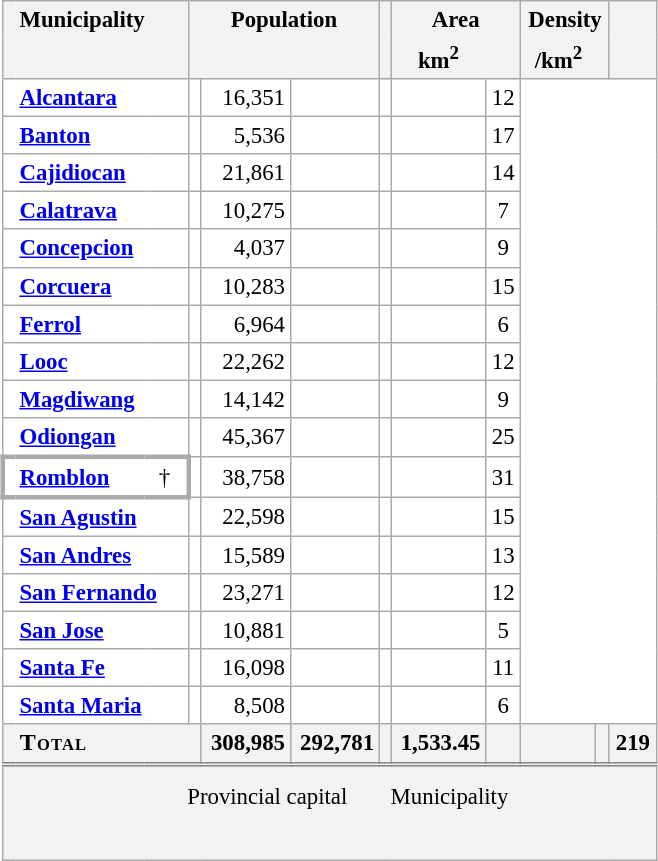<table class="wikitable sortable" style="table-layout:fixed;text-align:right;background-color:white;font-size:95%;border-collapse:collapse;margin:auto;">
<tr>
<th scope="col" style="border-width:thin 0 0 thin;" class="unsortable" rowspan="2"></th>
<th scope="col" style="border-width:thin 0 0 0;text-align:left;padding-right:1.5em;" class="unsortable" colspan="2">Municipality</th>
<th scope="col" style="border-bottom:0;text-align:center;" class="unsortable" colspan="3">Population</th>
<th scope="col" style="border-bottom:0;text-align:center;" class="unsortable"></th>
<th scope="col" style="border-bottom:0;text-align:center;" class="unsortable" colspan="2">Area</th>
<th scope="col" style="border-bottom:0;text-align:center;" class="unsortable" colspan="2">Density</th>
<th scope="col" style="border-bottom:0;text-align:center;" class="unsortable"></th>
</tr>
<tr>
<th style="border-width:0 thin thin 0;" colspan="2"></th>
<th style="border-width:0 0 thin thin;text-align:center;" colspan="2"></th>
<th style="border-width:0 thin thin 0;text-align:center;"></th>
<th style="border-top:0;"></th>
<th style="border-width:0 0 thin thin;text-align:center;">km<sup>2</sup></th>
<th style="border-width:0 thin thin 0;text-align:center;" class="unsortable"></th>
<th style="border-width:0 0 thin thin;text-align:center;">/km<sup>2</sup></th>
<th style="border-width:0 thin thin 0;text-align:center;" class="unsortable"></th>
<th style="border-top:0;"></th>
</tr>
<tr>
<th scope="row" style="border-right:0;background-color:initial;"></th>
<td style="text-align:left;font-weight:bold;border-left:0;" colspan="2"><a href='#'>Alcantara</a></td>
<td></td>
<td>16,351</td>
<td></td>
<td></td>
<td></td>
<td style="text-align:center;">12</td>
</tr>
<tr>
<th scope="row" style="border-right:0;background-color:initial;"></th>
<td style="text-align:left;font-weight:bold;border-left:0;" colspan="2"><a href='#'>Banton</a> </td>
<td></td>
<td>5,536</td>
<td></td>
<td></td>
<td></td>
<td style="text-align:center;">17</td>
</tr>
<tr>
<th scope="row" style="border-right:0;background-color:initial;"></th>
<td style="text-align:left;font-weight:bold;border-left:0;" colspan="2"><a href='#'>Cajidiocan</a></td>
<td></td>
<td>21,861</td>
<td></td>
<td></td>
<td></td>
<td style="text-align:center;">14</td>
</tr>
<tr>
<th scope="row" style="border-right:0;background-color:initial;"></th>
<td style="text-align:left;font-weight:bold;border-left:0;" colspan="2"><a href='#'>Calatrava</a></td>
<td></td>
<td>10,275</td>
<td></td>
<td></td>
<td></td>
<td style="text-align:center;">7</td>
</tr>
<tr>
<th scope="row" style="border-right:0;background-color:initial;"></th>
<td style="text-align:left;font-weight:bold;border-left:0;" colspan="2"><a href='#'>Concepcion</a></td>
<td></td>
<td>4,037</td>
<td></td>
<td></td>
<td></td>
<td style="text-align:center;">9</td>
</tr>
<tr>
<th scope="row" style="border-right:0;background-color:initial;"></th>
<td style="text-align:left;font-weight:bold;border-left:0;" colspan="2"><a href='#'>Corcuera</a></td>
<td></td>
<td>10,283</td>
<td></td>
<td></td>
<td></td>
<td style="text-align:center;">15</td>
</tr>
<tr>
<th scope="row" style="border-right:0;background-color:initial;"></th>
<td style="text-align:left;font-weight:bold;border-left:0;" colspan="2"><a href='#'>Ferrol</a></td>
<td></td>
<td>6,964</td>
<td></td>
<td></td>
<td></td>
<td style="text-align:center;">6</td>
</tr>
<tr>
<th scope="row" style="border-right:0;background-color:initial;"></th>
<td style="text-align:left;font-weight:bold;border-left:0;" colspan="2"><a href='#'>Looc</a></td>
<td></td>
<td>22,262</td>
<td></td>
<td></td>
<td></td>
<td style="text-align:center;">12</td>
</tr>
<tr>
<th scope="row" style="border-right:0;background-color:initial;"></th>
<td style="text-align:left;font-weight:bold;border-left:0;" colspan="2"><a href='#'>Magdiwang</a></td>
<td></td>
<td>14,142</td>
<td></td>
<td></td>
<td></td>
<td style="text-align:center;">9</td>
</tr>
<tr>
<th scope="row" style="border-right:0;background-color:initial;"></th>
<td style="text-align:left;font-weight:bold;border-left:0;" colspan="2"><a href='#'>Odiongan</a></td>
<td></td>
<td>45,367</td>
<td></td>
<td></td>
<td></td>
<td style="text-align:center;">25</td>
</tr>
<tr>
<th scope="row" style="border-width:medium 0 medium medium;background-color:initial;"></th>
<td style="text-align:left;font-weight:bold;border-width:medium 0 medium;"><a href='#'>Romblon</a></td>
<td style="border-width:medium medium medium 0;padding-right:0.7em;">†</td>
<td></td>
<td>38,758</td>
<td></td>
<td></td>
<td></td>
<td style="text-align:center;">31</td>
</tr>
<tr>
<th scope="row" style="border-right:0;background-color:initial;"></th>
<td style="text-align:left;font-weight:bold;border-left:0;" colspan="2"><a href='#'>San Agustin</a></td>
<td></td>
<td>22,598</td>
<td></td>
<td></td>
<td></td>
<td style="text-align:center;">15</td>
</tr>
<tr>
<th scope="row" style="border-right:0;background-color:initial;"></th>
<td style="text-align:left;font-weight:bold;border-left:0;" colspan="2"><a href='#'>San Andres</a></td>
<td></td>
<td>15,589</td>
<td></td>
<td></td>
<td></td>
<td style="text-align:center;">13</td>
</tr>
<tr>
<th scope="row" style="border-right:0;background-color:initial;"></th>
<td style="text-align:left;font-weight:bold;border-left:0;" colspan="2"><a href='#'>San Fernando</a></td>
<td></td>
<td>23,271</td>
<td></td>
<td></td>
<td></td>
<td style="text-align:center;">12</td>
</tr>
<tr>
<th scope="row" style="border-right:0;background-color:initial;"></th>
<td style="text-align:left;font-weight:bold;border-left:0;" colspan="2"><a href='#'>San Jose</a></td>
<td></td>
<td>10,881</td>
<td></td>
<td></td>
<td></td>
<td style="text-align:center;">5</td>
</tr>
<tr>
<th scope="row" style="border-right:0;background-color:initial;"></th>
<td style="text-align:left;font-weight:bold;border-left:0;" colspan="2"><a href='#'>Santa Fe</a></td>
<td></td>
<td>16,098</td>
<td></td>
<td></td>
<td></td>
<td style="text-align:center;">11</td>
</tr>
<tr>
<th scope="row" style="border-right:0;background-color:initial;"></th>
<td style="text-align:left;font-weight:bold;border-left:0;" colspan="2"><a href='#'>Santa Maria</a> </td>
<td></td>
<td>8,508</td>
<td></td>
<td></td>
<td></td>
<td style="text-align:center;">6</td>
</tr>
<tr class="sortbottom">
<th scope="row" style="border-right:0;"></th>
<th colspan="3" style="border-left:0;text-align:left;font-size:medium;font-variant:small-caps;letter-spacing:0.05em;">Total</th>
<th style="text-align:right;">308,985</th>
<th style="text-align:right;">292,781</th>
<th style="text-align:right;"></th>
<th style="text-align:right;">1,533.45</th>
<th style="text-align:right;"></th>
<th style="text-align:right;"></th>
<th style="text-align:right;"></th>
<th>219</th>
</tr>
<tr class="sortbottom" style="background-color:#F2F2F2;line-height:1.3em;border-top:double grey;">
<td colspan="2" style="border-width:thin 0 0 thin;"></td>
<td colspan="5" style="border-width:thin 0 0 0;text-align:center;padding:0.7em 0;">Provincial capital</td>
<td colspan="6" style="border-width:thin 0 0 0;text-align:left;padding:0.7em 0;">Municipality</td>
</tr>
<tr class="sortbottom" style="background-color:#F2F2F2;line-height:1.3em;font-size:110%;">
<td colspan="13" style="border-top:0;text-align:left;padding:0 13em;"><br></td>
</tr>
</table>
